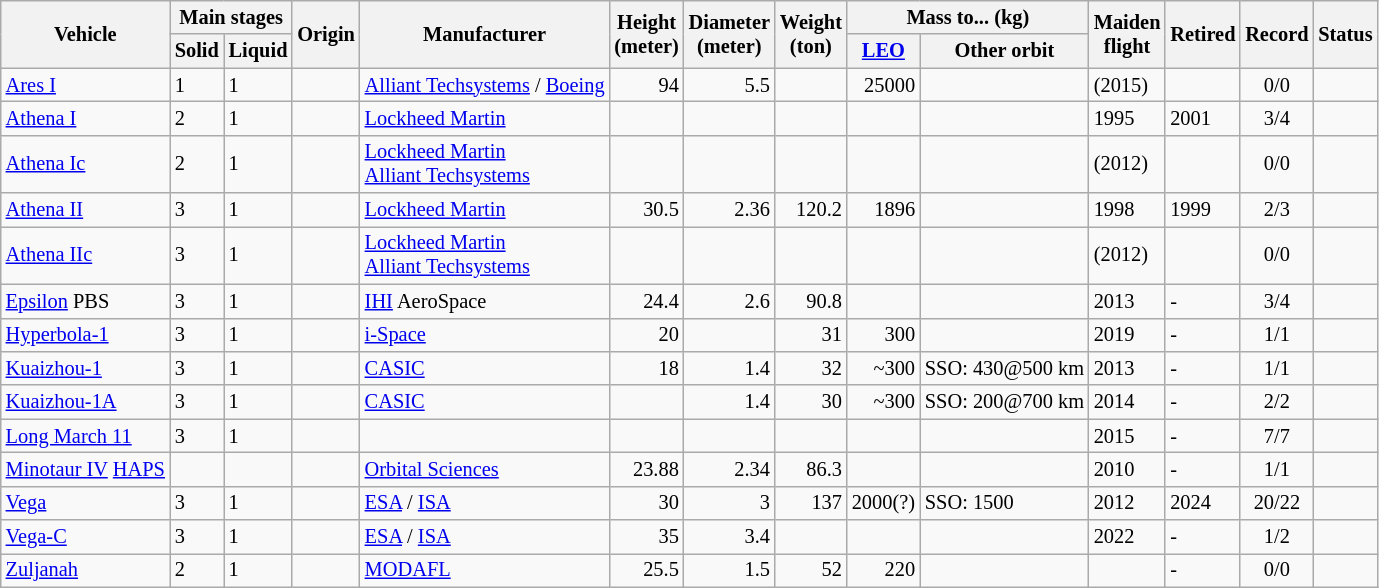<table class="wikitable sortable sort-under sticky-header-multi" style="font-size:85%;">
<tr>
<th rowspan=2>Vehicle</th>
<th colspan=2>Main stages</th>
<th rowspan=2>Origin</th>
<th rowspan=2>Manufacturer</th>
<th rowspan=2>Height <br>(meter)</th>
<th rowspan=2>Diameter <br>(meter)</th>
<th rowspan=2>Weight <br>(ton)</th>
<th colspan=2>Mass to... (kg)</th>
<th rowspan=2>Maiden <br>flight</th>
<th rowspan=2>Retired</th>
<th rowspan=2>Record</th>
<th rowspan=2>Status</th>
</tr>
<tr>
<th>Solid</th>
<th>Liquid</th>
<th><a href='#'>LEO</a></th>
<th>Other orbit</th>
</tr>
<tr>
<td><a href='#'>Ares I</a></td>
<td>1</td>
<td>1</td>
<td></td>
<td><a href='#'>Alliant Techsystems</a> / <a href='#'>Boeing</a></td>
<td align="right">94</td>
<td align="right">5.5</td>
<td align="right"></td>
<td align="right">25000</td>
<td></td>
<td>(2015)</td>
<td></td>
<td align="center">0/0</td>
<td></td>
</tr>
<tr>
<td><a href='#'>Athena I</a></td>
<td>2</td>
<td>1</td>
<td></td>
<td><a href='#'>Lockheed Martin</a></td>
<td align="right"></td>
<td align="right"></td>
<td align="right"></td>
<td align="right"></td>
<td></td>
<td>1995</td>
<td>2001</td>
<td align="center">3/4</td>
<td></td>
</tr>
<tr>
<td><a href='#'>Athena Ic</a></td>
<td>2</td>
<td>1</td>
<td></td>
<td><a href='#'>Lockheed Martin</a><br><a href='#'>Alliant Techsystems</a></td>
<td align="right"></td>
<td align="right"></td>
<td align="right"></td>
<td align="right"></td>
<td></td>
<td>(2012)</td>
<td></td>
<td align="center">0/0</td>
<td></td>
</tr>
<tr>
<td><a href='#'>Athena II</a></td>
<td>3</td>
<td>1</td>
<td></td>
<td><a href='#'>Lockheed Martin</a></td>
<td align="right">30.5</td>
<td align="right">2.36</td>
<td align="right">120.2</td>
<td align="right">1896</td>
<td></td>
<td>1998</td>
<td>1999</td>
<td align="center">2/3</td>
<td></td>
</tr>
<tr>
<td><a href='#'>Athena IIc</a></td>
<td>3</td>
<td>1</td>
<td></td>
<td><a href='#'>Lockheed Martin</a><br><a href='#'>Alliant Techsystems</a></td>
<td align="right"></td>
<td align="right"></td>
<td align="right"></td>
<td align="right"></td>
<td></td>
<td>(2012)</td>
<td></td>
<td align="center">0/0</td>
<td></td>
</tr>
<tr>
<td><a href='#'>Epsilon</a> PBS</td>
<td>3</td>
<td>1</td>
<td></td>
<td><a href='#'>IHI</a> AeroSpace</td>
<td align="right">24.4</td>
<td align="right">2.6</td>
<td align="right">90.8</td>
<td align="right"></td>
<td></td>
<td>2013</td>
<td>-</td>
<td align="center">3/4</td>
<td></td>
</tr>
<tr>
<td><a href='#'>Hyperbola-1</a></td>
<td>3</td>
<td>1</td>
<td></td>
<td><a href='#'>i-Space</a></td>
<td align="right">20</td>
<td align="right"></td>
<td align="right">31</td>
<td align="right">300</td>
<td></td>
<td>2019</td>
<td>-</td>
<td align="center">1/1</td>
<td></td>
</tr>
<tr>
<td><a href='#'>Kuaizhou-1</a></td>
<td>3</td>
<td>1</td>
<td></td>
<td><a href='#'>CASIC</a></td>
<td align="right">18</td>
<td align="right">1.4</td>
<td align="right">32</td>
<td align="right">~300</td>
<td>SSO: 430@500 km</td>
<td>2013</td>
<td>-</td>
<td align="center">1/1</td>
<td></td>
</tr>
<tr>
<td><a href='#'>Kuaizhou-1A</a></td>
<td>3</td>
<td>1</td>
<td></td>
<td><a href='#'>CASIC</a></td>
<td align="right"></td>
<td align="right">1.4</td>
<td align="right">30</td>
<td align="right">~300</td>
<td>SSO: 200@700 km</td>
<td>2014</td>
<td>-</td>
<td align="center">2/2</td>
<td></td>
</tr>
<tr>
<td><a href='#'>Long March 11</a></td>
<td>3</td>
<td>1</td>
<td></td>
<td align="right"></td>
<td align="right"></td>
<td align="right"></td>
<td align="right"></td>
<td></td>
<td></td>
<td>2015</td>
<td>-</td>
<td align="center">7/7</td>
<td></td>
</tr>
<tr>
<td><a href='#'>Minotaur IV</a> <a href='#'>HAPS</a></td>
<td></td>
<td></td>
<td></td>
<td><a href='#'>Orbital Sciences</a></td>
<td align="right">23.88</td>
<td align="right">2.34</td>
<td align="right">86.3</td>
<td></td>
<td></td>
<td>2010</td>
<td>-</td>
<td align="center">1/1</td>
<td><br></td>
</tr>
<tr>
<td><a href='#'>Vega</a></td>
<td>3</td>
<td>1</td>
<td></td>
<td><a href='#'>ESA</a> / <a href='#'>ISA</a></td>
<td align="right">30</td>
<td align="right">3</td>
<td align="right">137</td>
<td align="right">2000(?)</td>
<td>SSO: 1500</td>
<td>2012</td>
<td>2024</td>
<td align="center">20/22</td>
<td></td>
</tr>
<tr>
<td><a href='#'>Vega-C</a></td>
<td>3</td>
<td>1</td>
<td></td>
<td><a href='#'>ESA</a> / <a href='#'>ISA</a></td>
<td align="right">35</td>
<td align="right">3.4</td>
<td align="right"></td>
<td align="right"></td>
<td></td>
<td>2022</td>
<td>-</td>
<td align="center">1/2</td>
<td></td>
</tr>
<tr>
<td><a href='#'>Zuljanah</a></td>
<td>2</td>
<td>1</td>
<td></td>
<td><a href='#'>MODAFL</a></td>
<td align="right">25.5</td>
<td align="right">1.5</td>
<td align="right">52</td>
<td align="right">220</td>
<td></td>
<td></td>
<td>-</td>
<td align="center">0/0</td>
<td></td>
</tr>
</table>
